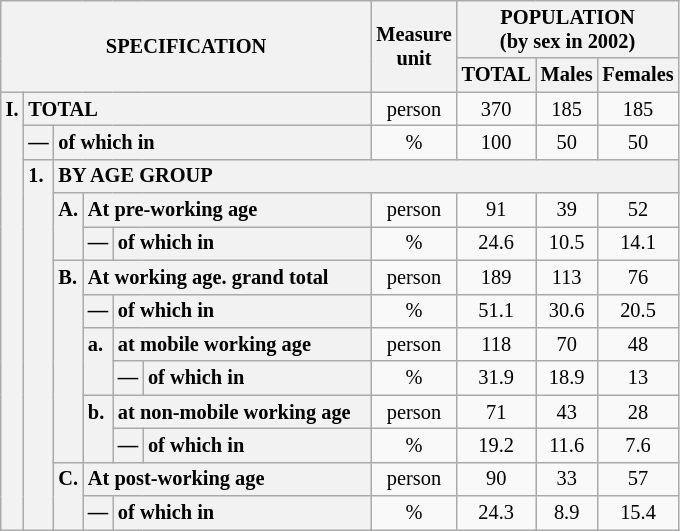<table class="wikitable" style="font-size:85%; text-align:center">
<tr>
<th rowspan="2" colspan="6">SPECIFICATION</th>
<th rowspan="2">Measure<br> unit</th>
<th colspan="3" rowspan="1">POPULATION<br> (by sex in 2002)</th>
</tr>
<tr>
<th>TOTAL</th>
<th>Males</th>
<th>Females</th>
</tr>
<tr>
<th style="text-align:left" valign="top" rowspan="13">I.</th>
<th style="text-align:left" colspan="5">TOTAL</th>
<td>person</td>
<td>370</td>
<td>185</td>
<td>185</td>
</tr>
<tr>
<th style="text-align:left" valign="top">—</th>
<th style="text-align:left" colspan="4">of which in</th>
<td>%</td>
<td>100</td>
<td>50</td>
<td>50</td>
</tr>
<tr>
<th style="text-align:left" valign="top" rowspan="11">1.</th>
<th style="text-align:left" colspan="19">BY AGE GROUP</th>
</tr>
<tr>
<th style="text-align:left" valign="top" rowspan="2">A.</th>
<th style="text-align:left" colspan="3">At pre-working age</th>
<td>person</td>
<td>91</td>
<td>39</td>
<td>52</td>
</tr>
<tr>
<th style="text-align:left" valign="top">—</th>
<th style="text-align:left" valign="top" colspan="2">of which in</th>
<td>%</td>
<td>24.6</td>
<td>10.5</td>
<td>14.1</td>
</tr>
<tr>
<th style="text-align:left" valign="top" rowspan="6">B.</th>
<th style="text-align:left" colspan="3">At working age. grand total</th>
<td>person</td>
<td>189</td>
<td>113</td>
<td>76</td>
</tr>
<tr>
<th style="text-align:left" valign="top">—</th>
<th style="text-align:left" valign="top" colspan="2">of which in</th>
<td>%</td>
<td>51.1</td>
<td>30.6</td>
<td>20.5</td>
</tr>
<tr>
<th style="text-align:left" valign="top" rowspan="2">a.</th>
<th style="text-align:left" colspan="2">at mobile working age</th>
<td>person</td>
<td>118</td>
<td>70</td>
<td>48</td>
</tr>
<tr>
<th style="text-align:left" valign="top">—</th>
<th style="text-align:left" valign="top" colspan="1">of which in                        </th>
<td>%</td>
<td>31.9</td>
<td>18.9</td>
<td>13</td>
</tr>
<tr>
<th style="text-align:left" valign="top" rowspan="2">b.</th>
<th style="text-align:left" colspan="2">at non-mobile working age</th>
<td>person</td>
<td>71</td>
<td>43</td>
<td>28</td>
</tr>
<tr>
<th style="text-align:left" valign="top">—</th>
<th style="text-align:left" valign="top" colspan="1">of which in                        </th>
<td>%</td>
<td>19.2</td>
<td>11.6</td>
<td>7.6</td>
</tr>
<tr>
<th style="text-align:left" valign="top" rowspan="2">C.</th>
<th style="text-align:left" colspan="3">At post-working age</th>
<td>person</td>
<td>90</td>
<td>33</td>
<td>57</td>
</tr>
<tr>
<th style="text-align:left" valign="top">—</th>
<th style="text-align:left" valign="top" colspan="2">of which in</th>
<td>%</td>
<td>24.3</td>
<td>8.9</td>
<td>15.4</td>
</tr>
</table>
